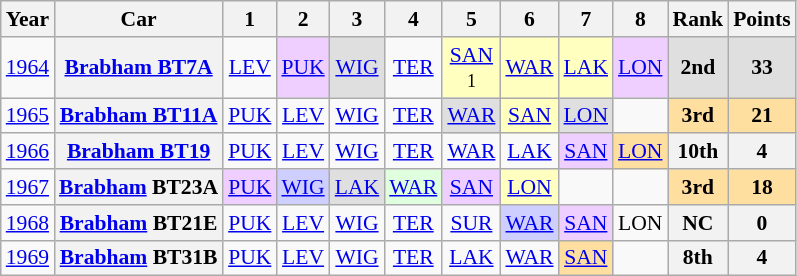<table class="wikitable" style="text-align:center; font-size:90%">
<tr>
<th>Year</th>
<th>Car</th>
<th>1</th>
<th>2</th>
<th>3</th>
<th>4</th>
<th>5</th>
<th>6</th>
<th>7</th>
<th>8</th>
<th>Rank</th>
<th>Points</th>
</tr>
<tr>
<td><a href='#'>1964</a></td>
<th><a href='#'>Brabham BT7A</a></th>
<td><a href='#'>LEV</a></td>
<td style="background:#efcfff;"><a href='#'>PUK</a><br></td>
<td style="background:#dfdfdf;"><a href='#'>WIG</a><br></td>
<td><a href='#'>TER</a></td>
<td style="background:#ffffbf;"><a href='#'>SAN</a><br><small>1 </small></td>
<td style="background:#ffffbf;"><a href='#'>WAR</a><br></td>
<td style="background:#ffffbf;"><a href='#'>LAK</a><br></td>
<td style="background:#efcfff;"><a href='#'>LON</a><br></td>
<th style="background:#dfdfdf;">2nd</th>
<th style="background:#dfdfdf;">33</th>
</tr>
<tr>
<td><a href='#'>1965</a></td>
<th><a href='#'>Brabham BT11A</a></th>
<td><a href='#'>PUK</a></td>
<td><a href='#'>LEV</a></td>
<td><a href='#'>WIG</a></td>
<td><a href='#'>TER</a></td>
<td style="background:#dfdfdf;"><a href='#'>WAR</a><br></td>
<td style="background:#ffffbf;"><a href='#'>SAN</a><br></td>
<td style="background:#dfdfdf;"><a href='#'>LON</a><br></td>
<td></td>
<th style="background:#ffdf9f;">3rd</th>
<th style="background:#ffdf9f;">21</th>
</tr>
<tr>
<td><a href='#'>1966</a></td>
<th><a href='#'>Brabham BT19</a></th>
<td><a href='#'>PUK</a></td>
<td><a href='#'>LEV</a></td>
<td><a href='#'>WIG</a></td>
<td><a href='#'>TER</a></td>
<td><a href='#'>WAR</a></td>
<td><a href='#'>LAK</a></td>
<td style="background:#efcfff;"><a href='#'>SAN</a><br></td>
<td style="background:#ffdf9f;"><a href='#'>LON</a><br></td>
<th>10th</th>
<th>4</th>
</tr>
<tr>
<td><a href='#'>1967</a></td>
<th><a href='#'>Brabham</a> BT23A</th>
<td style="background:#efcfff;"><a href='#'>PUK</a><br></td>
<td style="background:#cfcfff;"><a href='#'>WIG</a><br></td>
<td style="background:#dfdfdf;"><a href='#'>LAK</a><br></td>
<td style="background:#dfffdf;"><a href='#'>WAR</a><br></td>
<td style="background:#efcfff;"><a href='#'>SAN</a><br></td>
<td style="background:#ffffbf;"><a href='#'>LON</a><br></td>
<td></td>
<td></td>
<th style="background:#ffdf9f;">3rd</th>
<th style="background:#ffdf9f;">18</th>
</tr>
<tr>
<td><a href='#'>1968</a></td>
<th><a href='#'>Brabham</a> BT21E</th>
<td><a href='#'>PUK</a></td>
<td><a href='#'>LEV</a></td>
<td><a href='#'>WIG</a></td>
<td><a href='#'>TER</a></td>
<td><a href='#'>SUR</a></td>
<td style="background:#cfcfff;"><a href='#'>WAR</a><br></td>
<td style="background:#efcfff;"><a href='#'>SAN</a><br></td>
<td>LON</td>
<th>NC</th>
<th>0</th>
</tr>
<tr>
<td><a href='#'>1969</a></td>
<th><a href='#'>Brabham</a> BT31B</th>
<td><a href='#'>PUK</a></td>
<td><a href='#'>LEV</a></td>
<td><a href='#'>WIG</a></td>
<td><a href='#'>TER</a></td>
<td><a href='#'>LAK</a></td>
<td><a href='#'>WAR</a></td>
<td style="background:#ffdf9f;"><a href='#'>SAN</a><br></td>
<td></td>
<th>8th</th>
<th>4</th>
</tr>
</table>
